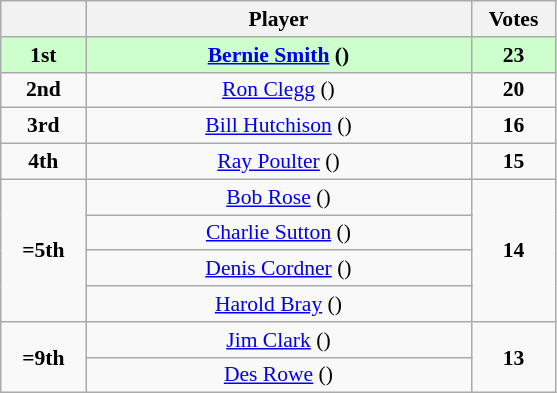<table class="wikitable" style="text-align: center; font-size: 90%;">
<tr>
<th width="50"></th>
<th width="250">Player</th>
<th width="50">Votes</th>
</tr>
<tr style="background: #CCFFCC; font-weight: bold;" |>
<td><strong>1st</strong></td>
<td><a href='#'>Bernie Smith</a> ()</td>
<td><strong>23</strong></td>
</tr>
<tr>
<td><strong>2nd</strong></td>
<td><a href='#'>Ron Clegg</a> ()</td>
<td><strong>20</strong></td>
</tr>
<tr>
<td><strong>3rd</strong></td>
<td><a href='#'>Bill Hutchison</a> ()</td>
<td><strong>16</strong></td>
</tr>
<tr>
<td><strong>4th</strong></td>
<td><a href='#'>Ray Poulter</a> ()</td>
<td><strong>15</strong></td>
</tr>
<tr>
<td rowspan=4><strong>=5th</strong></td>
<td><a href='#'>Bob Rose</a> ()</td>
<td rowspan=4><strong>14</strong></td>
</tr>
<tr>
<td><a href='#'>Charlie Sutton</a> ()</td>
</tr>
<tr>
<td><a href='#'>Denis Cordner</a> ()</td>
</tr>
<tr>
<td><a href='#'>Harold Bray</a> ()</td>
</tr>
<tr>
<td rowspan=2><strong>=9th</strong></td>
<td><a href='#'>Jim Clark</a> ()</td>
<td rowspan=2><strong>13</strong></td>
</tr>
<tr>
<td><a href='#'>Des Rowe</a> ()</td>
</tr>
</table>
